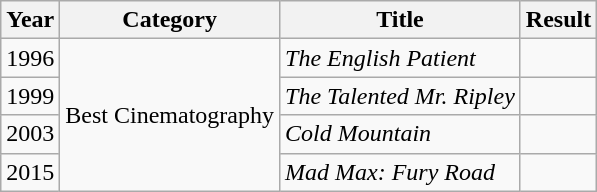<table class="wikitable">
<tr>
<th>Year</th>
<th>Category</th>
<th>Title</th>
<th>Result</th>
</tr>
<tr>
<td>1996</td>
<td rowspan=4>Best Cinematography</td>
<td><em>The English Patient</em></td>
<td></td>
</tr>
<tr>
<td>1999</td>
<td><em>The Talented Mr. Ripley</em></td>
<td></td>
</tr>
<tr>
<td>2003</td>
<td><em>Cold Mountain</em></td>
<td></td>
</tr>
<tr>
<td>2015</td>
<td><em>Mad Max: Fury Road</em></td>
<td></td>
</tr>
</table>
